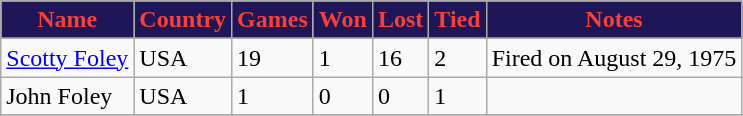<table class="wikitable">
<tr>
<th style="background:#1E1656; color:#F7403A;">Name</th>
<th style="background:#1E1656; color:#F7403A;">Country</th>
<th style="background:#1E1656; color:#F7403A;">Games</th>
<th style="background:#1E1656; color:#F7403A;">Won</th>
<th style="background:#1E1656; color:#F7403A;">Lost</th>
<th style="background:#1E1656; color:#F7403A;">Tied</th>
<th style="background:#1E1656; color:#F7403A;">Notes</th>
</tr>
<tr style="text-align:center;">
</tr>
<tr>
<td><a href='#'>Scotty Foley</a></td>
<td>USA</td>
<td>19</td>
<td>1</td>
<td>16</td>
<td>2</td>
<td>Fired on August 29, 1975</td>
</tr>
<tr>
<td>John Foley</td>
<td>USA</td>
<td>1</td>
<td>0</td>
<td>0</td>
<td>1</td>
<td></td>
</tr>
<tr>
</tr>
</table>
